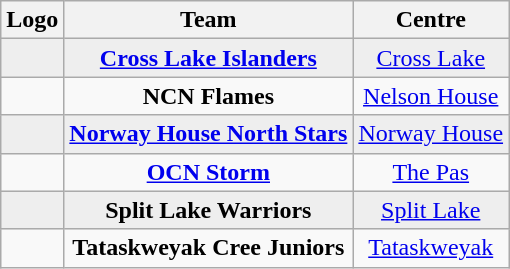<table class="wikitable">
<tr>
<th>Logo</th>
<th>Team</th>
<th>Centre</th>
</tr>
<tr align="center" bgcolor="#eeeeee">
<td></td>
<td><strong><a href='#'>Cross Lake Islanders</a></strong></td>
<td><a href='#'>Cross Lake</a></td>
</tr>
<tr align="center">
<td></td>
<td><strong>NCN Flames</strong></td>
<td><a href='#'>Nelson House</a></td>
</tr>
<tr align="center" bgcolor="#eeeeee">
<td></td>
<td><strong><a href='#'>Norway House North Stars</a></strong></td>
<td><a href='#'>Norway House</a></td>
</tr>
<tr align="center">
<td></td>
<td><strong><a href='#'>OCN Storm</a></strong></td>
<td><a href='#'>The Pas</a></td>
</tr>
<tr align="center" bgcolor="#eeeeee">
<td></td>
<td><strong>Split Lake Warriors</strong></td>
<td><a href='#'>Split Lake</a></td>
</tr>
<tr align="center">
<td></td>
<td><strong>Tataskweyak Cree Juniors</strong></td>
<td><a href='#'>Tataskweyak</a></td>
</tr>
</table>
